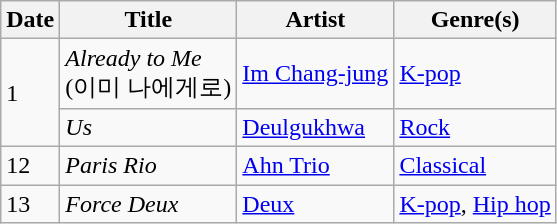<table class="wikitable" style="text-align: left;">
<tr>
<th>Date</th>
<th>Title</th>
<th>Artist</th>
<th>Genre(s)</th>
</tr>
<tr>
<td rowspan="2">1</td>
<td><em>Already to Me</em><br>(이미 나에게로)</td>
<td><a href='#'>Im Chang-jung</a></td>
<td><a href='#'>K-pop</a></td>
</tr>
<tr>
<td><em>Us</em></td>
<td><a href='#'>Deulgukhwa</a></td>
<td><a href='#'>Rock</a></td>
</tr>
<tr>
<td>12</td>
<td><em>Paris Rio</em></td>
<td><a href='#'>Ahn Trio</a></td>
<td><a href='#'>Classical</a></td>
</tr>
<tr>
<td>13</td>
<td><em>Force Deux</em></td>
<td><a href='#'>Deux</a></td>
<td><a href='#'>K-pop</a>, <a href='#'>Hip hop</a></td>
</tr>
</table>
